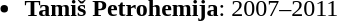<table>
<tr style="vertical-align: top;">
<td><br><ul><li><strong>Tamiš Petrohemija</strong>: 2007–2011</li></ul></td>
</tr>
</table>
